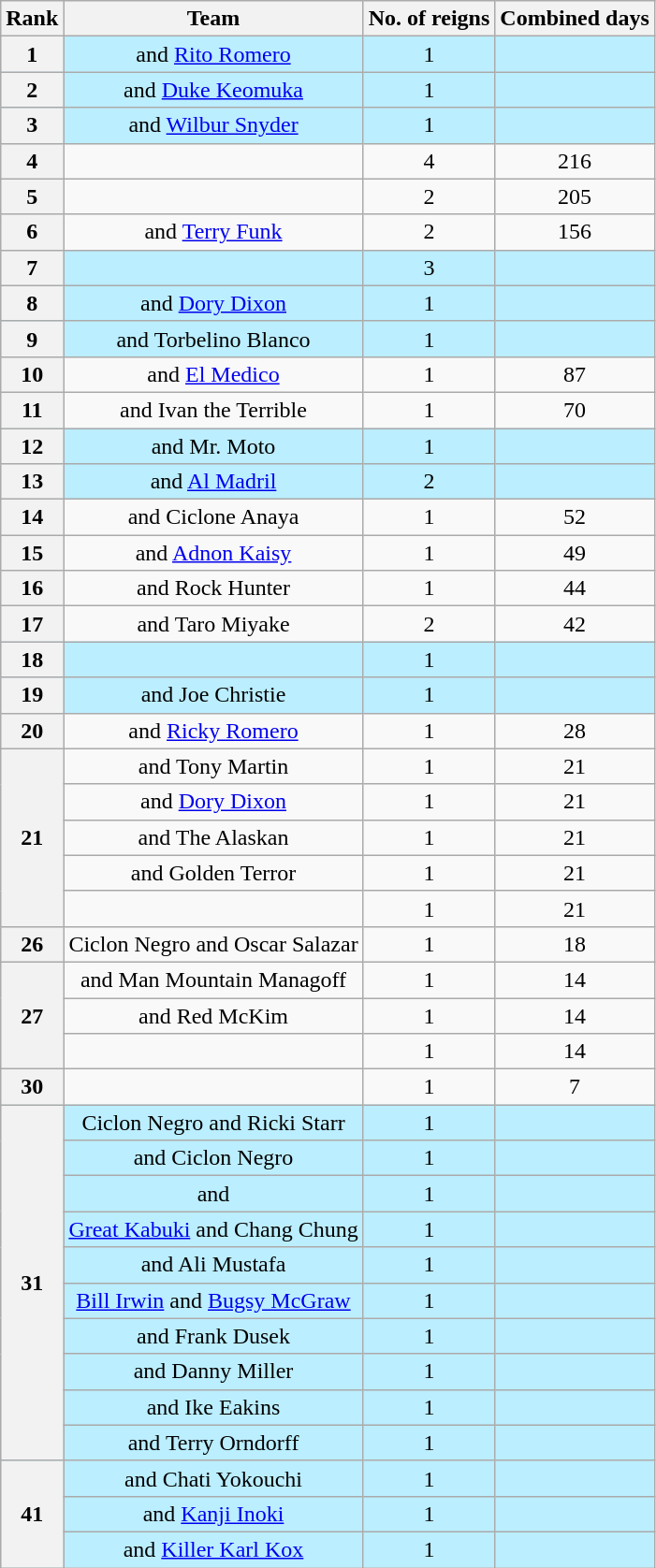<table class="wikitable sortable" style="text-align: center">
<tr>
<th data-sort-type="number" scope="col">Rank</th>
<th scope="col">Team</th>
<th data-sort-type="number" scope="col">No. of reigns</th>
<th data-sort-type="number" scope="col">Combined days</th>
</tr>
<tr style="background-color:#bbeeff">
<th scope="row">1</th>
<td>and <a href='#'>Rito Romero</a></td>
<td>1</td>
<td></td>
</tr>
<tr style="background-color:#bbeeff">
<th scope="row">2</th>
<td> and <a href='#'>Duke Keomuka</a></td>
<td>1</td>
<td></td>
</tr>
<tr style="background-color:#bbeeff">
<th scope="row">3</th>
<td> and <a href='#'>Wilbur Snyder</a></td>
<td>1</td>
<td></td>
</tr>
<tr>
<th scope="row">4</th>
<td></td>
<td>4</td>
<td>216</td>
</tr>
<tr>
<th scope="row">5</th>
<td></td>
<td>2</td>
<td>205</td>
</tr>
<tr>
<th scope="row">6</th>
<td> and <a href='#'>Terry Funk</a></td>
<td>2</td>
<td>156</td>
</tr>
<tr style="background-color:#bbeeff">
<th scope="row">7</th>
<td></td>
<td>3</td>
<td></td>
</tr>
<tr style="background-color:#bbeeff">
<th scope="row">8</th>
<td> and <a href='#'>Dory Dixon</a></td>
<td>1</td>
<td></td>
</tr>
<tr style="background-color:#bbeeff">
<th scope="row">9</th>
<td> and Torbelino Blanco</td>
<td>1</td>
<td></td>
</tr>
<tr>
<th scope="row">10</th>
<td> and <a href='#'>El Medico</a></td>
<td>1</td>
<td>87</td>
</tr>
<tr>
<th scope="row">11</th>
<td> and Ivan the Terrible</td>
<td>1</td>
<td>70</td>
</tr>
<tr style="background-color:#bbeeff">
<th scope="row">12</th>
<td> and Mr. Moto</td>
<td>1</td>
<td></td>
</tr>
<tr style="background-color:#bbeeff">
<th scope="row">13</th>
<td> and <a href='#'>Al Madril</a></td>
<td>2</td>
<td></td>
</tr>
<tr>
<th scope="row">14</th>
<td> and Ciclone Anaya</td>
<td>1</td>
<td>52</td>
</tr>
<tr>
<th scope="row">15</th>
<td> and <a href='#'>Adnon Kaisy</a></td>
<td>1</td>
<td>49</td>
</tr>
<tr>
<th scope="row">16</th>
<td> and Rock Hunter</td>
<td>1</td>
<td>44</td>
</tr>
<tr>
<th scope="row">17</th>
<td> and Taro Miyake</td>
<td>2</td>
<td>42</td>
</tr>
<tr style="background-color:#bbeeff">
<th scope="row">18</th>
<td></td>
<td>1</td>
<td></td>
</tr>
<tr style="background-color:#bbeeff">
<th scope="row">19</th>
<td> and Joe Christie</td>
<td>1</td>
<td></td>
</tr>
<tr>
<th scope="row">20</th>
<td> and <a href='#'>Ricky Romero</a></td>
<td>1</td>
<td>28</td>
</tr>
<tr>
<th rowspan=5scope="row">21</th>
<td> and Tony Martin</td>
<td>1</td>
<td>21</td>
</tr>
<tr>
<td> and <a href='#'>Dory Dixon</a></td>
<td>1</td>
<td>21</td>
</tr>
<tr>
<td> and The Alaskan</td>
<td>1</td>
<td>21</td>
</tr>
<tr>
<td> and Golden Terror</td>
<td>1</td>
<td>21</td>
</tr>
<tr>
<td></td>
<td>1</td>
<td>21</td>
</tr>
<tr>
<th scope="row">26</th>
<td>Ciclon Negro and Oscar Salazar</td>
<td>1</td>
<td>18</td>
</tr>
<tr>
<th rowspan=3 scope="row">27</th>
<td> and Man Mountain Managoff</td>
<td>1</td>
<td>14</td>
</tr>
<tr>
<td> and Red McKim</td>
<td>1</td>
<td>14</td>
</tr>
<tr>
<td></td>
<td>1</td>
<td>14</td>
</tr>
<tr>
<th scope="row">30</th>
<td></td>
<td>1</td>
<td>7</td>
</tr>
<tr style="background-color:#bbeeff">
<th scope="row" rowspan=10>31</th>
<td>Ciclon Negro and Ricki Starr</td>
<td>1</td>
<td></td>
</tr>
<tr style="background-color:#bbeeff">
<td> and Ciclon Negro</td>
<td>1</td>
<td></td>
</tr>
<tr style="background-color:#bbeeff">
<td> and </td>
<td>1</td>
<td></td>
</tr>
<tr style="background-color:#bbeeff">
<td><a href='#'>Great Kabuki</a> and Chang Chung</td>
<td>1</td>
<td></td>
</tr>
<tr style="background-color:#bbeeff">
<td> and Ali Mustafa</td>
<td>1</td>
<td></td>
</tr>
<tr style="background-color:#bbeeff">
<td><a href='#'>Bill Irwin</a> and <a href='#'>Bugsy McGraw</a></td>
<td>1</td>
<td></td>
</tr>
<tr style="background-color:#bbeeff">
<td> and Frank Dusek</td>
<td>1</td>
<td></td>
</tr>
<tr style="background-color:#bbeeff">
<td> and Danny Miller</td>
<td>1</td>
<td></td>
</tr>
<tr style="background-color:#bbeeff">
<td> and Ike Eakins</td>
<td>1</td>
<td></td>
</tr>
<tr style="background-color:#bbeeff">
<td> and Terry Orndorff</td>
<td>1</td>
<td></td>
</tr>
<tr style="background-color:#bbeeff">
<th scope="row" rowspan=3>41</th>
<td> and Chati Yokouchi</td>
<td>1</td>
<td></td>
</tr>
<tr style="background-color:#bbeeff">
<td> and <a href='#'>Kanji Inoki</a></td>
<td>1</td>
<td></td>
</tr>
<tr style="background-color:#bbeeff">
<td> and <a href='#'>Killer Karl Kox</a></td>
<td>1</td>
<td></td>
</tr>
</table>
